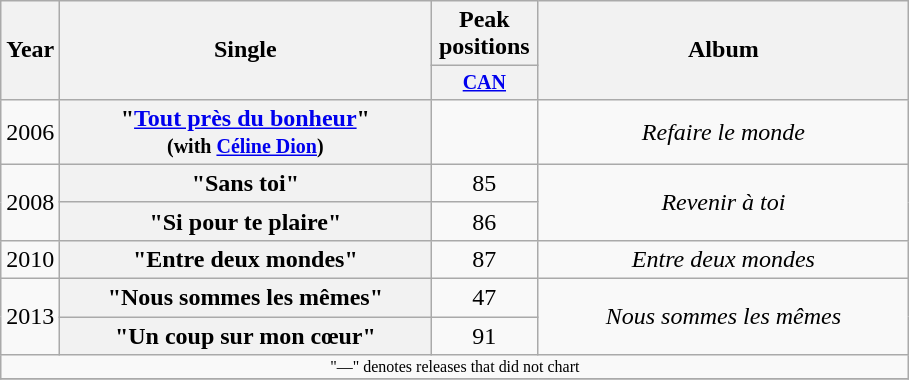<table class="wikitable plainrowheaders" style="text-align:center;">
<tr>
<th rowspan="2">Year</th>
<th rowspan="2" style="width:15em;">Single</th>
<th>Peak positions</th>
<th rowspan="2" style="width:15em;">Album</th>
</tr>
<tr style="font-size:smaller;">
<th width="65"><a href='#'>CAN</a></th>
</tr>
<tr>
<td rowspan=1>2006</td>
<th scope="row">"<a href='#'>Tout près du bonheur</a>" <br><small>(with <a href='#'>Céline Dion</a>)</small></th>
<td></td>
<td style="text-align:center;"><em>Refaire le monde</em></td>
</tr>
<tr>
<td rowspan=2>2008</td>
<th scope="row">"Sans toi"</th>
<td>85</td>
<td style="text-align:center;" rowspan=2><em>Revenir à toi</em></td>
</tr>
<tr>
<th scope="row">"Si pour te plaire"</th>
<td>86</td>
</tr>
<tr>
<td>2010</td>
<th scope="row">"Entre deux mondes"</th>
<td>87</td>
<td style="text-align:center;"><em>Entre deux mondes</em></td>
</tr>
<tr>
<td rowspan=2>2013</td>
<th scope="row">"Nous sommes les mêmes"</th>
<td>47</td>
<td style="text-align:center;" rowspan=2><em>Nous sommes les mêmes</em></td>
</tr>
<tr>
<th scope="row">"Un coup sur mon cœur"</th>
<td>91</td>
</tr>
<tr>
<td colspan="4" style="font-size:8pt">"—" denotes releases that did not chart</td>
</tr>
<tr>
</tr>
</table>
